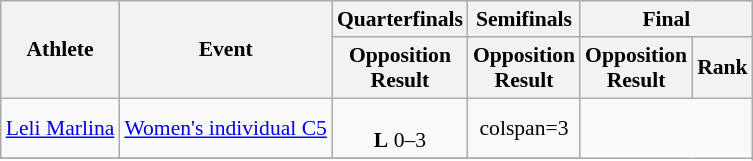<table class=wikitable style="font-size:90%">
<tr>
<th rowspan="2">Athlete</th>
<th rowspan="2">Event</th>
<th>Quarterfinals</th>
<th>Semifinals</th>
<th colspan="2">Final</th>
</tr>
<tr>
<th>Opposition<br>Result</th>
<th>Opposition<br>Result</th>
<th>Opposition<br>Result</th>
<th>Rank</th>
</tr>
<tr align=center>
<td align=left><a href='#'>Leli Marlina</a></td>
<td align=left><a href='#'>Women's individual C5</a></td>
<td><br><strong>L</strong> 0–3</td>
<td>colspan=3 </td>
</tr>
<tr>
</tr>
</table>
